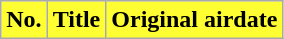<table class="wikitable plainrowheaders">
<tr>
<th style="background: #FEFE33;">No.</th>
<th style="background: #FEFE33;">Title</th>
<th style="background: #FEFE33;">Original airdate<br></th>
</tr>
</table>
